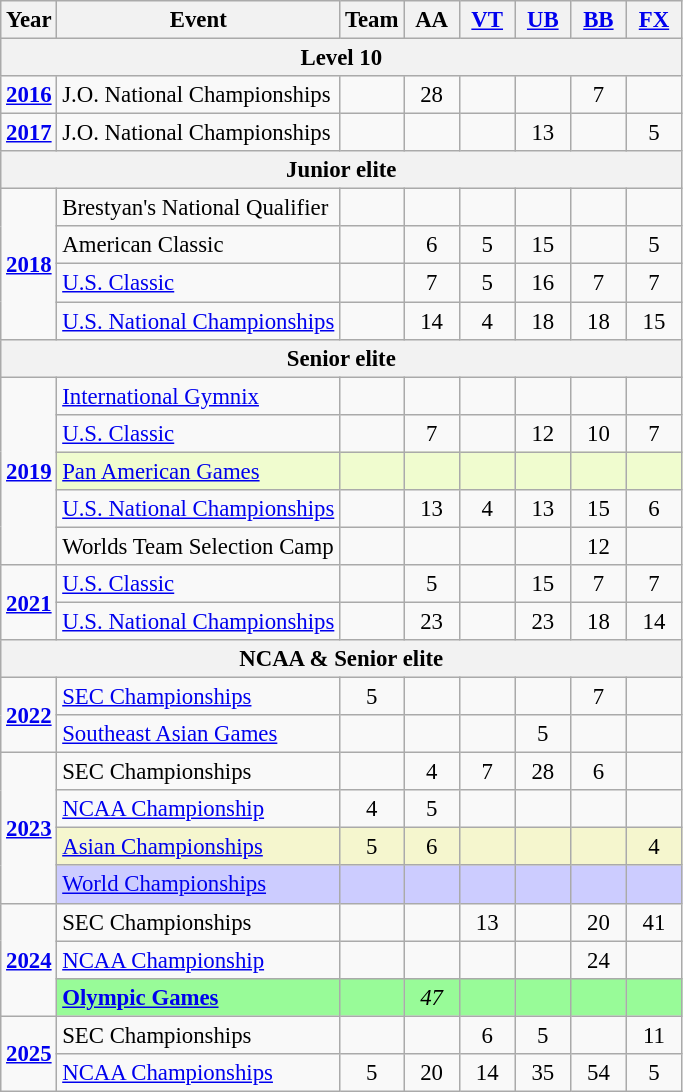<table class="wikitable" style="text-align:center; font-size:95%;">
<tr>
<th align="center">Year</th>
<th align="center">Event</th>
<th style="width:30px;">Team</th>
<th style="width:30px;">AA</th>
<th style="width:30px;"><a href='#'>VT</a></th>
<th style="width:30px;"><a href='#'>UB</a></th>
<th style="width:30px;"><a href='#'>BB</a></th>
<th style="width:30px;"><a href='#'>FX</a></th>
</tr>
<tr>
<th colspan="8"><strong>Level 10</strong></th>
</tr>
<tr>
<td rowspan="1"><strong><a href='#'>2016</a></strong></td>
<td align=left>J.O. National Championships</td>
<td></td>
<td>28</td>
<td></td>
<td></td>
<td>7</td>
<td></td>
</tr>
<tr>
<td rowspan="1"><strong><a href='#'>2017</a></strong></td>
<td align=left>J.O. National Championships</td>
<td></td>
<td></td>
<td></td>
<td>13</td>
<td></td>
<td>5</td>
</tr>
<tr>
<th colspan="8"><strong>Junior elite</strong></th>
</tr>
<tr>
<td rowspan="4"><strong><a href='#'>2018</a></strong></td>
<td align=left>Brestyan's National Qualifier</td>
<td></td>
<td></td>
<td></td>
<td></td>
<td></td>
<td></td>
</tr>
<tr>
<td align=left>American Classic</td>
<td></td>
<td>6</td>
<td>5</td>
<td>15</td>
<td></td>
<td>5</td>
</tr>
<tr>
<td align=left><a href='#'>U.S. Classic</a></td>
<td></td>
<td>7</td>
<td>5</td>
<td>16</td>
<td>7</td>
<td>7</td>
</tr>
<tr>
<td align=left><a href='#'>U.S. National Championships</a></td>
<td></td>
<td>14</td>
<td>4</td>
<td>18</td>
<td>18</td>
<td>15</td>
</tr>
<tr>
<th colspan="8"><strong>Senior elite</strong> </th>
</tr>
<tr>
<td rowspan="5"><strong><a href='#'>2019</a></strong></td>
<td align=left><a href='#'>International Gymnix</a></td>
<td></td>
<td></td>
<td></td>
<td></td>
<td></td>
<td></td>
</tr>
<tr>
<td align=left><a href='#'>U.S. Classic</a></td>
<td></td>
<td>7</td>
<td></td>
<td>12</td>
<td>10</td>
<td>7</td>
</tr>
<tr bgcolor=#f0fccf>
<td align=left><a href='#'>Pan American Games</a></td>
<td></td>
<td></td>
<td></td>
<td></td>
<td></td>
<td></td>
</tr>
<tr>
<td align=left><a href='#'>U.S. National Championships</a></td>
<td></td>
<td>13</td>
<td>4</td>
<td>13</td>
<td>15</td>
<td>6</td>
</tr>
<tr>
<td align=left>Worlds Team Selection Camp</td>
<td></td>
<td></td>
<td></td>
<td></td>
<td>12</td>
<td></td>
</tr>
<tr>
<td rowspan="2"><strong><a href='#'>2021</a></strong></td>
<td align=left><a href='#'>U.S. Classic</a></td>
<td></td>
<td>5</td>
<td></td>
<td>15</td>
<td>7</td>
<td>7</td>
</tr>
<tr>
<td align=left><a href='#'>U.S. National Championships</a></td>
<td></td>
<td>23</td>
<td></td>
<td>23</td>
<td>18</td>
<td>14</td>
</tr>
<tr>
<th colspan ="8"><strong>NCAA</strong>  & <strong>Senior elite</strong> </th>
</tr>
<tr>
<td rowspan="2"><strong><a href='#'>2022</a></strong></td>
<td align=left><a href='#'>SEC Championships</a></td>
<td>5</td>
<td></td>
<td></td>
<td></td>
<td>7</td>
<td></td>
</tr>
<tr>
<td align=left><a href='#'>Southeast Asian Games</a></td>
<td></td>
<td></td>
<td></td>
<td>5</td>
<td></td>
<td></td>
</tr>
<tr>
<td rowspan="4"><strong><a href='#'>2023</a></strong></td>
<td align=left>SEC Championships</td>
<td></td>
<td>4</td>
<td>7</td>
<td>28</td>
<td>6</td>
<td></td>
</tr>
<tr>
<td align=left><a href='#'>NCAA Championship</a></td>
<td>4</td>
<td>5</td>
<td></td>
<td></td>
<td></td>
<td></td>
</tr>
<tr bgcolor=#F5F6CE>
<td align=left><a href='#'>Asian Championships</a></td>
<td>5</td>
<td>6</td>
<td></td>
<td></td>
<td></td>
<td>4</td>
</tr>
<tr bgcolor=#CCCCFF>
<td align=left><a href='#'>World Championships</a></td>
<td></td>
<td></td>
<td></td>
<td></td>
<td></td>
<td></td>
</tr>
<tr>
<td rowspan="3"><strong><a href='#'>2024</a></strong></td>
<td align=left>SEC Championships</td>
<td></td>
<td></td>
<td>13</td>
<td></td>
<td>20</td>
<td>41</td>
</tr>
<tr>
<td align=left><a href='#'>NCAA Championship</a></td>
<td></td>
<td></td>
<td></td>
<td></td>
<td>24</td>
<td></td>
</tr>
<tr bgcolor=98FB98>
<td align=left><strong><a href='#'>Olympic Games</a></strong></td>
<td></td>
<td><em>47</em></td>
<td></td>
<td></td>
<td></td>
<td></td>
</tr>
<tr>
<td rowspan="2"><strong><a href='#'>2025</a></strong></td>
<td align=left>SEC Championships</td>
<td></td>
<td></td>
<td>6</td>
<td>5</td>
<td></td>
<td>11</td>
</tr>
<tr>
<td align=left><a href='#'>NCAA Championships</a></td>
<td>5</td>
<td>20</td>
<td>14</td>
<td>35</td>
<td>54</td>
<td>5</td>
</tr>
</table>
